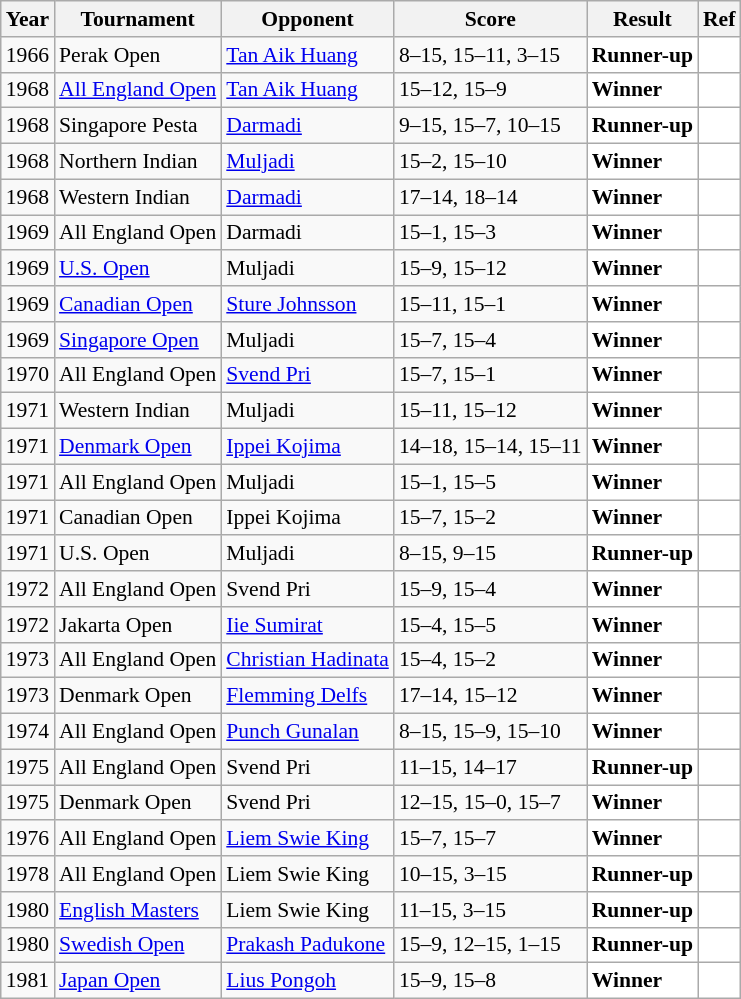<table class="sortable wikitable" style="font-size: 90%;">
<tr>
<th>Year</th>
<th>Tournament</th>
<th>Opponent</th>
<th>Score</th>
<th>Result</th>
<th>Ref</th>
</tr>
<tr>
<td align="center">1966</td>
<td align="left">Perak Open</td>
<td align="left"> <a href='#'>Tan Aik Huang</a></td>
<td align="left">8–15, 15–11, 3–15</td>
<td style="text-align:left; background:white"> <strong>Runner-up</strong></td>
<td style="text-align:center; background:white"></td>
</tr>
<tr>
<td align="center">1968</td>
<td align="left"><a href='#'>All England Open</a></td>
<td align="left"> <a href='#'>Tan Aik Huang</a></td>
<td align="left">15–12, 15–9</td>
<td style="text-align:left; background:white"> <strong>Winner</strong></td>
<td style="text-align:center; background:white"></td>
</tr>
<tr>
<td align="center">1968</td>
<td align="left">Singapore Pesta</td>
<td align="left"> <a href='#'>Darmadi</a></td>
<td align="left">9–15, 15–7, 10–15</td>
<td style="text-align:left; background:white"> <strong>Runner-up</strong></td>
<td style="text-align:center; background:white"></td>
</tr>
<tr>
<td align="center">1968</td>
<td align="left">Northern Indian</td>
<td align="left"> <a href='#'>Muljadi</a></td>
<td align="left">15–2, 15–10</td>
<td style="text-align:left; background:white"> <strong>Winner</strong></td>
<td style="text-align:center; background:white"></td>
</tr>
<tr>
<td align="center">1968</td>
<td align="left">Western Indian</td>
<td align="left"> <a href='#'>Darmadi</a></td>
<td align="left">17–14, 18–14</td>
<td style="text-align:left; background:white"> <strong>Winner</strong></td>
<td style="text-align:center; background:white"></td>
</tr>
<tr>
<td align="center">1969</td>
<td align="left">All England Open</td>
<td align="left"> Darmadi</td>
<td align="left">15–1, 15–3</td>
<td style="text-align:left; background:white"> <strong>Winner</strong></td>
<td style="text-align:center; background:white"></td>
</tr>
<tr>
<td align="center">1969</td>
<td align="left"><a href='#'>U.S. Open</a></td>
<td align="left"> Muljadi</td>
<td align="left">15–9, 15–12</td>
<td style="text-align:left; background:white"> <strong>Winner</strong></td>
<td style="text-align:center; background:white"></td>
</tr>
<tr>
<td align="center">1969</td>
<td align="left"><a href='#'>Canadian Open</a></td>
<td align="left"> <a href='#'>Sture Johnsson</a></td>
<td align="left">15–11, 15–1</td>
<td style="text-align:left; background:white"> <strong>Winner</strong></td>
<td style="text-align:center; background:white"></td>
</tr>
<tr>
<td align="center">1969</td>
<td align="left"><a href='#'>Singapore Open</a></td>
<td align="left"> Muljadi</td>
<td align="left">15–7, 15–4</td>
<td style="text-align:left; background:white"> <strong>Winner</strong></td>
<td style="text-align:center; background:white"></td>
</tr>
<tr>
<td align="center">1970</td>
<td align="left">All England Open</td>
<td align="left"> <a href='#'>Svend Pri</a></td>
<td align="left">15–7, 15–1</td>
<td style="text-align:left; background:white"> <strong>Winner</strong></td>
<td style="text-align:center; background:white"></td>
</tr>
<tr>
<td align="center">1971</td>
<td align="left">Western Indian</td>
<td align="left"> Muljadi</td>
<td align="left">15–11, 15–12</td>
<td style="text-align:left; background:white"> <strong>Winner</strong></td>
<td style="text-align:center; background:white"></td>
</tr>
<tr>
<td align="center">1971</td>
<td align="left"><a href='#'>Denmark Open</a></td>
<td align="left"> <a href='#'>Ippei Kojima</a></td>
<td align="left">14–18, 15–14, 15–11</td>
<td style="text-align:left; background:white"> <strong>Winner</strong></td>
<td style="text-align:center; background:white"></td>
</tr>
<tr>
<td align="center">1971</td>
<td align="left">All England Open</td>
<td align="left"> Muljadi</td>
<td align="left">15–1, 15–5</td>
<td style="text-align:left; background:white"> <strong>Winner</strong></td>
<td style="text-align:center; background:white"></td>
</tr>
<tr>
<td align="center">1971</td>
<td align="left">Canadian Open</td>
<td align="left"> Ippei Kojima</td>
<td align="left">15–7, 15–2</td>
<td style="text-align:left; background:white"> <strong>Winner</strong></td>
<td style="text-align:center; background:white"></td>
</tr>
<tr>
<td align="center">1971</td>
<td align="left">U.S. Open</td>
<td align="left"> Muljadi</td>
<td align="left">8–15, 9–15</td>
<td style="text-align:left; background:white"> <strong>Runner-up</strong></td>
<td style="text-align:center; background:white"></td>
</tr>
<tr>
<td align="center">1972</td>
<td align="left">All England Open</td>
<td align="left"> Svend Pri</td>
<td align="left">15–9, 15–4</td>
<td style="text-align:left; background:white"> <strong>Winner</strong></td>
<td style="text-align:center; background:white"></td>
</tr>
<tr>
<td align="center">1972</td>
<td align="left">Jakarta Open</td>
<td align="left"> <a href='#'>Iie Sumirat</a></td>
<td align="left">15–4, 15–5</td>
<td style="text-align:left; background:white"> <strong>Winner</strong></td>
<td style="text-align:center; background:white"></td>
</tr>
<tr>
<td align="center">1973</td>
<td align="left">All England Open</td>
<td align="left"> <a href='#'>Christian Hadinata</a></td>
<td align="left">15–4, 15–2</td>
<td style="text-align:left; background:white"> <strong>Winner</strong></td>
<td style="text-align:center; background:white"></td>
</tr>
<tr>
<td align="center">1973</td>
<td align="left">Denmark Open</td>
<td align="left"> <a href='#'>Flemming Delfs</a></td>
<td align="left">17–14, 15–12</td>
<td style="text-align:left; background:white"> <strong>Winner</strong></td>
<td style="text-align:center; background:white"></td>
</tr>
<tr>
<td align="center">1974</td>
<td align="left">All England Open</td>
<td align="left"> <a href='#'>Punch Gunalan</a></td>
<td align="left">8–15, 15–9, 15–10</td>
<td style="text-align:left; background:white"> <strong>Winner</strong></td>
<td style="text-align:center; background:white"></td>
</tr>
<tr>
<td align="center">1975</td>
<td align="left">All England Open</td>
<td align="left"> Svend Pri</td>
<td align="left">11–15, 14–17</td>
<td style="text-align:left; background:white"> <strong>Runner-up</strong></td>
<td style="text-align:center; background:white"></td>
</tr>
<tr>
<td align="center">1975</td>
<td align="left">Denmark Open</td>
<td align="left"> Svend Pri</td>
<td align="left">12–15, 15–0, 15–7</td>
<td style="text-align:left; background:white"> <strong>Winner</strong></td>
<td style="text-align:center; background:white"></td>
</tr>
<tr>
<td align="center">1976</td>
<td align="left">All England Open</td>
<td align="left"> <a href='#'>Liem Swie King</a></td>
<td align="left">15–7, 15–7</td>
<td style="text-align:left; background:white"> <strong>Winner</strong></td>
<td style="text-align:center; background:white"></td>
</tr>
<tr>
<td align="center">1978</td>
<td align="left">All England Open</td>
<td align="left"> Liem Swie King</td>
<td align="left">10–15, 3–15</td>
<td style="text-align:left; background:white"> <strong>Runner-up</strong></td>
<td style="text-align:center; background:white"></td>
</tr>
<tr>
<td align="center">1980</td>
<td align="left"><a href='#'>English Masters</a></td>
<td align="left"> Liem Swie King</td>
<td align="left">11–15, 3–15</td>
<td style="text-align:left; background:white"> <strong>Runner-up</strong></td>
<td style="text-align:center; background:white"></td>
</tr>
<tr>
<td align="center">1980</td>
<td align="left"><a href='#'>Swedish Open</a></td>
<td align="left"> <a href='#'>Prakash Padukone</a></td>
<td align="left">15–9, 12–15, 1–15</td>
<td style="text-align:left; background:white"> <strong>Runner-up</strong></td>
<td style="text-align:center; background:white"></td>
</tr>
<tr>
<td align="center">1981</td>
<td align="left"><a href='#'>Japan Open</a></td>
<td align="left"> <a href='#'>Lius Pongoh</a></td>
<td align="left">15–9, 15–8</td>
<td style="text-align:left; background:white"> <strong>Winner</strong></td>
<td style="text-align:center; background:white"></td>
</tr>
</table>
